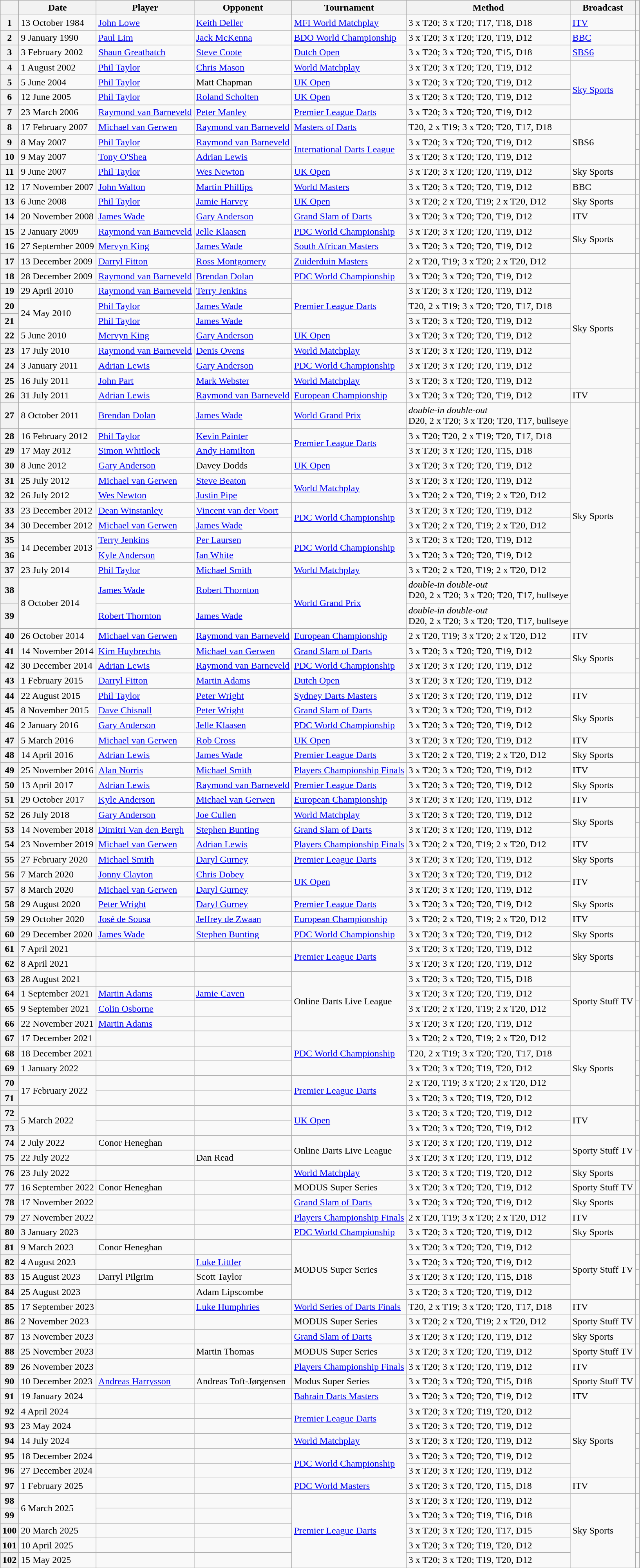<table class="wikitable plainrowheaders sortable" style="margin:left">
<tr>
<th scope="col"></th>
<th scope="col">Date</th>
<th scope="col">Player</th>
<th scope="col">Opponent</th>
<th scope="col">Tournament</th>
<th scope="col">Method</th>
<th scope="col">Broadcast</th>
<th scope="col" class="unsortable"></th>
</tr>
<tr>
<th>1</th>
<td>13 October 1984</td>
<td> <a href='#'>John Lowe</a></td>
<td> <a href='#'>Keith Deller</a></td>
<td><a href='#'>MFI World Matchplay</a></td>
<td>3 x T20; 3 x T20; T17, T18, D18</td>
<td><a href='#'>ITV</a></td>
<td></td>
</tr>
<tr>
<th>2</th>
<td>9 January 1990</td>
<td> <a href='#'>Paul Lim</a> </td>
<td> <a href='#'>Jack McKenna</a></td>
<td><a href='#'>BDO World Championship</a></td>
<td>3 x T20; 3 x T20; T20, T19, D12</td>
<td><a href='#'>BBC</a></td>
<td></td>
</tr>
<tr>
<th>3</th>
<td>3 February 2002</td>
<td> <a href='#'>Shaun Greatbatch</a></td>
<td> <a href='#'>Steve Coote</a></td>
<td><a href='#'>Dutch Open</a></td>
<td>3 x T20; 3 x T20; T20, T15, D18</td>
<td><a href='#'>SBS6</a></td>
<td></td>
</tr>
<tr>
<th>4</th>
<td>1 August 2002</td>
<td> <a href='#'>Phil Taylor</a></td>
<td> <a href='#'>Chris Mason</a></td>
<td><a href='#'>World Matchplay</a></td>
<td>3 x T20; 3 x T20; T20, T19, D12</td>
<td rowspan='4'><a href='#'>Sky Sports</a></td>
<td></td>
</tr>
<tr>
<th>5</th>
<td>5 June 2004</td>
<td> <a href='#'>Phil Taylor</a>  </td>
<td> Matt Chapman</td>
<td><a href='#'>UK Open</a></td>
<td>3 x T20; 3 x T20; T20, T19, D12</td>
<td></td>
</tr>
<tr>
<th>6</th>
<td>12 June 2005</td>
<td> <a href='#'>Phil Taylor</a>  </td>
<td> <a href='#'>Roland Scholten</a></td>
<td><a href='#'>UK Open</a></td>
<td>3 x T20; 3 x T20; T20, T19, D12</td>
<td></td>
</tr>
<tr>
<th>7</th>
<td>23 March 2006</td>
<td> <a href='#'>Raymond van Barneveld</a></td>
<td> <a href='#'>Peter Manley</a></td>
<td><a href='#'>Premier League Darts</a></td>
<td>3 x T20; 3 x T20; T20, T19, D12</td>
<td></td>
</tr>
<tr>
<th>8</th>
<td>17 February 2007</td>
<td> <a href='#'>Michael van Gerwen</a></td>
<td> <a href='#'>Raymond van Barneveld</a></td>
<td><a href='#'>Masters of Darts</a></td>
<td>T20, 2 x T19; 3 x T20; T20, T17, D18</td>
<td rowspan='3'>SBS6</td>
<td></td>
</tr>
<tr>
<th>9</th>
<td>8 May 2007</td>
<td> <a href='#'>Phil Taylor</a>  </td>
<td> <a href='#'>Raymond van Barneveld</a></td>
<td rowspan="2"><a href='#'>International Darts League</a></td>
<td>3 x T20; 3 x T20; T20, T19, D12</td>
<td></td>
</tr>
<tr>
<th>10</th>
<td>9 May 2007</td>
<td> <a href='#'>Tony O'Shea</a></td>
<td> <a href='#'>Adrian Lewis</a></td>
<td>3 x T20; 3 x T20; T20, T19, D12</td>
<td></td>
</tr>
<tr>
<th>11</th>
<td>9 June 2007</td>
<td> <a href='#'>Phil Taylor</a> </td>
<td> <a href='#'>Wes Newton</a></td>
<td><a href='#'>UK Open</a></td>
<td>3 x T20; 3 x T20; T20, T19, D12</td>
<td>Sky Sports</td>
<td></td>
</tr>
<tr>
<th>12</th>
<td>17 November 2007</td>
<td> <a href='#'>John Walton</a></td>
<td> <a href='#'>Martin Phillips</a></td>
<td><a href='#'>World Masters</a></td>
<td>3 x T20; 3 x T20; T20, T19, D12</td>
<td>BBC</td>
<td></td>
</tr>
<tr>
<th>13</th>
<td>6 June 2008</td>
<td> <a href='#'>Phil Taylor</a> </td>
<td> <a href='#'>Jamie Harvey</a></td>
<td><a href='#'>UK Open</a></td>
<td>3 x T20; 2 x T20, T19; 2 x T20, D12</td>
<td>Sky Sports</td>
<td></td>
</tr>
<tr>
<th>14</th>
<td>20 November 2008</td>
<td> <a href='#'>James Wade</a></td>
<td> <a href='#'>Gary Anderson</a></td>
<td><a href='#'>Grand Slam of Darts</a></td>
<td>3 x T20; 3 x T20; T20, T19, D12</td>
<td>ITV</td>
<td></td>
</tr>
<tr>
<th>15</th>
<td>2 January 2009</td>
<td nowrap> <a href='#'>Raymond van Barneveld</a> </td>
<td> <a href='#'>Jelle Klaasen</a></td>
<td><a href='#'>PDC World Championship</a></td>
<td>3 x T20; 3 x T20; T20, T19, D12</td>
<td rowspan='2'>Sky Sports</td>
<td></td>
</tr>
<tr>
<th>16</th>
<td>27 September 2009</td>
<td> <a href='#'>Mervyn King</a></td>
<td> <a href='#'>James Wade</a></td>
<td><a href='#'>South African Masters</a></td>
<td>3 x T20; 3 x T20; T20, T19, D12</td>
<td></td>
</tr>
<tr>
<th>17</th>
<td>13 December 2009</td>
<td> <a href='#'>Darryl Fitton</a></td>
<td> <a href='#'>Ross Montgomery</a></td>
<td><a href='#'>Zuiderduin Masters</a></td>
<td>2 x T20, T19; 3 x T20; 2 x T20, D12</td>
<td></td>
<td></td>
</tr>
<tr>
<th>18</th>
<td>28 December 2009</td>
<td> <a href='#'>Raymond van Barneveld</a> </td>
<td> <a href='#'>Brendan Dolan</a></td>
<td><a href='#'>PDC World Championship</a></td>
<td>3 x T20; 3 x T20; T20, T19, D12</td>
<td rowspan='8'>Sky Sports</td>
<td></td>
</tr>
<tr>
<th>19</th>
<td>29 April 2010</td>
<td> <a href='#'>Raymond van Barneveld</a> </td>
<td> <a href='#'>Terry Jenkins</a></td>
<td rowspan="3"><a href='#'>Premier League Darts</a></td>
<td>3 x T20; 3 x T20; T20, T19, D12</td>
<td></td>
</tr>
<tr>
<th>20</th>
<td rowspan="2">24 May 2010</td>
<td> <a href='#'>Phil Taylor</a> </td>
<td> <a href='#'>James Wade</a></td>
<td>T20, 2 x T19; 3 x T20; T20, T17, D18</td>
<td></td>
</tr>
<tr>
<th>21</th>
<td> <a href='#'>Phil Taylor</a> </td>
<td> <a href='#'>James Wade</a></td>
<td>3 x T20; 3 x T20; T20, T19, D12</td>
<td></td>
</tr>
<tr>
<th>22</th>
<td>5 June 2010</td>
<td> <a href='#'>Mervyn King</a> </td>
<td> <a href='#'>Gary Anderson</a></td>
<td><a href='#'>UK Open</a></td>
<td>3 x T20; 3 x T20; T20, T19, D12</td>
<td></td>
</tr>
<tr>
<th>23</th>
<td>17 July 2010</td>
<td> <a href='#'>Raymond van Barneveld</a> </td>
<td> <a href='#'>Denis Ovens</a></td>
<td><a href='#'>World Matchplay</a></td>
<td>3 x T20; 3 x T20; T20, T19, D12</td>
<td></td>
</tr>
<tr>
<th>24</th>
<td>3 January 2011</td>
<td> <a href='#'>Adrian Lewis</a></td>
<td> <a href='#'>Gary Anderson</a></td>
<td><a href='#'>PDC World Championship</a></td>
<td>3 x T20; 3 x T20; T20, T19, D12</td>
<td></td>
</tr>
<tr>
<th>25</th>
<td>16 July 2011</td>
<td> <a href='#'>John Part</a></td>
<td> <a href='#'>Mark Webster</a></td>
<td><a href='#'>World Matchplay</a></td>
<td>3 x T20; 3 x T20; T20, T19, D12</td>
<td></td>
</tr>
<tr>
<th>26</th>
<td>31 July 2011</td>
<td> <a href='#'>Adrian Lewis</a> </td>
<td nowrap> <a href='#'>Raymond van Barneveld</a></td>
<td><a href='#'>European Championship</a></td>
<td>3 x T20; 3 x T20; T20, T19, D12</td>
<td>ITV</td>
<td></td>
</tr>
<tr>
<th>27</th>
<td>8 October 2011</td>
<td> <a href='#'>Brendan Dolan</a></td>
<td> <a href='#'>James Wade</a></td>
<td><a href='#'>World Grand Prix</a></td>
<td><em>double-in double-out</em> <br>D20, 2 x T20; 3 x T20; T20, T17, bullseye</td>
<td rowspan='13'>Sky Sports</td>
<td></td>
</tr>
<tr>
<th>28</th>
<td>16 February 2012</td>
<td> <a href='#'>Phil Taylor</a> </td>
<td> <a href='#'>Kevin Painter</a></td>
<td rowspan="2"><a href='#'>Premier League Darts</a></td>
<td>3 x T20; T20, 2 x T19; T20, T17, D18</td>
<td></td>
</tr>
<tr>
<th>29</th>
<td>17 May 2012</td>
<td> <a href='#'>Simon Whitlock</a></td>
<td> <a href='#'>Andy Hamilton</a></td>
<td>3 x T20; 3 x T20; T20, T15, D18</td>
<td></td>
</tr>
<tr>
<th>30</th>
<td>8 June 2012</td>
<td> <a href='#'>Gary Anderson</a></td>
<td> Davey Dodds</td>
<td><a href='#'>UK Open</a></td>
<td>3 x T20; 3 x T20; T20, T19, D12</td>
<td></td>
</tr>
<tr>
<th>31</th>
<td>25 July 2012</td>
<td> <a href='#'>Michael van Gerwen</a> </td>
<td> <a href='#'>Steve Beaton</a></td>
<td rowspan=2><a href='#'>World Matchplay</a></td>
<td>3 x T20; 3 x T20; T20, T19, D12</td>
<td></td>
</tr>
<tr>
<th>32</th>
<td>26 July 2012</td>
<td> <a href='#'>Wes Newton</a></td>
<td> <a href='#'>Justin Pipe</a></td>
<td>3 x T20; 2 x T20, T19; 2 x T20, D12</td>
<td></td>
</tr>
<tr>
<th>33</th>
<td>23 December 2012</td>
<td> <a href='#'>Dean Winstanley</a></td>
<td> <a href='#'>Vincent van der Voort</a></td>
<td rowspan=2><a href='#'>PDC World Championship</a></td>
<td>3 x T20; 3 x T20; T20, T19, D12</td>
<td></td>
</tr>
<tr>
<th>34</th>
<td>30 December 2012</td>
<td> <a href='#'>Michael van Gerwen</a> </td>
<td> <a href='#'>James Wade</a></td>
<td>3 x T20; 2 x T20, T19; 2 x T20, D12</td>
<td></td>
</tr>
<tr>
<th>35</th>
<td rowspan="2">14 December 2013</td>
<td> <a href='#'>Terry Jenkins</a></td>
<td> <a href='#'>Per Laursen</a></td>
<td rowspan=2><a href='#'>PDC World Championship</a></td>
<td>3 x T20; 3 x T20; T20, T19, D12</td>
<td></td>
</tr>
<tr>
<th>36</th>
<td> <a href='#'>Kyle Anderson</a></td>
<td> <a href='#'>Ian White</a></td>
<td>3 x T20; 3 x T20; T20, T19, D12</td>
<td></td>
</tr>
<tr>
<th>37</th>
<td>23 July 2014</td>
<td> <a href='#'>Phil Taylor</a> </td>
<td> <a href='#'>Michael Smith</a></td>
<td><a href='#'>World Matchplay</a></td>
<td>3 x T20; 2 x T20, T19; 2 x T20, D12</td>
<td></td>
</tr>
<tr>
<th>38</th>
<td rowspan="2">8 October 2014</td>
<td> <a href='#'>James Wade</a> </td>
<td> <a href='#'>Robert Thornton</a></td>
<td rowspan=2><a href='#'>World Grand Prix</a></td>
<td><em>double-in double-out</em> <br>D20, 2 x T20; 3 x T20; T20, T17, bullseye</td>
<td></td>
</tr>
<tr>
<th>39</th>
<td> <a href='#'>Robert Thornton</a></td>
<td> <a href='#'>James Wade</a></td>
<td><em>double-in double-out</em> <br>D20, 2 x T20; 3 x T20; T20, T17, bullseye</td>
<td></td>
</tr>
<tr>
<th>40</th>
<td>26 October 2014</td>
<td> <a href='#'>Michael van Gerwen</a> </td>
<td> <a href='#'>Raymond van Barneveld</a></td>
<td><a href='#'>European Championship</a></td>
<td>2 x T20, T19; 3 x T20; 2 x T20, D12</td>
<td>ITV</td>
<td></td>
</tr>
<tr>
<th>41</th>
<td>14 November 2014</td>
<td> <a href='#'>Kim Huybrechts</a></td>
<td> <a href='#'>Michael van Gerwen</a></td>
<td><a href='#'>Grand Slam of Darts</a></td>
<td>3 x T20; 3 x T20; T20, T19, D12</td>
<td rowspan='2'>Sky Sports</td>
<td></td>
</tr>
<tr>
<th>42</th>
<td>30 December 2014</td>
<td> <a href='#'>Adrian Lewis</a> </td>
<td> <a href='#'>Raymond van Barneveld</a></td>
<td><a href='#'>PDC World Championship</a></td>
<td>3 x T20; 3 x T20; T20, T19, D12</td>
<td></td>
</tr>
<tr>
<th>43</th>
<td>1 February 2015</td>
<td> <a href='#'>Darryl Fitton</a> </td>
<td> <a href='#'>Martin Adams</a></td>
<td><a href='#'>Dutch Open</a></td>
<td>3 x T20; 3 x T20; T20, T19, D12</td>
<td></td>
<td></td>
</tr>
<tr>
<th>44</th>
<td>22 August 2015</td>
<td> <a href='#'>Phil Taylor</a> </td>
<td> <a href='#'>Peter Wright</a></td>
<td><a href='#'>Sydney Darts Masters</a></td>
<td>3 x T20; 3 x T20; T20, T19, D12</td>
<td>ITV</td>
<td></td>
</tr>
<tr>
<th>45</th>
<td>8 November 2015</td>
<td> <a href='#'>Dave Chisnall</a></td>
<td> <a href='#'>Peter Wright</a></td>
<td><a href='#'>Grand Slam of Darts</a></td>
<td>3 x T20; 3 x T20; T20, T19, D12</td>
<td rowspan='2'>Sky Sports</td>
<td></td>
</tr>
<tr>
<th>46</th>
<td>2 January 2016</td>
<td> <a href='#'>Gary Anderson</a> </td>
<td> <a href='#'>Jelle Klaasen</a></td>
<td><a href='#'>PDC World Championship</a></td>
<td>3 x T20; 3 x T20; T20, T19, D12</td>
<td></td>
</tr>
<tr>
<th>47</th>
<td>5 March 2016</td>
<td> <a href='#'>Michael van Gerwen</a> </td>
<td> <a href='#'>Rob Cross</a></td>
<td><a href='#'>UK Open</a></td>
<td>3 x T20; 3 x T20; T20, T19, D12</td>
<td>ITV</td>
<td></td>
</tr>
<tr>
<th>48</th>
<td>14 April 2016</td>
<td> <a href='#'>Adrian Lewis</a> </td>
<td> <a href='#'>James Wade</a></td>
<td><a href='#'>Premier League Darts</a></td>
<td>3 x T20; 2 x T20, T19; 2 x T20, D12</td>
<td>Sky Sports</td>
<td></td>
</tr>
<tr>
<th>49</th>
<td>25 November 2016</td>
<td> <a href='#'>Alan Norris</a></td>
<td> <a href='#'>Michael Smith</a></td>
<td><a href='#'>Players Championship Finals</a></td>
<td>3 x T20; 3 x T20; T20, T19, D12</td>
<td>ITV</td>
<td></td>
</tr>
<tr>
<th>50</th>
<td>13 April 2017</td>
<td> <a href='#'>Adrian Lewis</a> </td>
<td> <a href='#'>Raymond van Barneveld</a></td>
<td><a href='#'>Premier League Darts</a></td>
<td>3 x T20; 3 x T20; T20, T19, D12</td>
<td>Sky Sports</td>
<td></td>
</tr>
<tr>
<th>51</th>
<td>29 October 2017</td>
<td> <a href='#'>Kyle Anderson</a> </td>
<td> <a href='#'>Michael van Gerwen</a></td>
<td><a href='#'>European Championship</a></td>
<td>3 x T20; 3 x T20; T20, T19, D12</td>
<td>ITV</td>
<td></td>
</tr>
<tr>
<th>52</th>
<td>26 July 2018</td>
<td> <a href='#'>Gary Anderson</a> </td>
<td> <a href='#'>Joe Cullen</a></td>
<td><a href='#'>World Matchplay</a></td>
<td>3 x T20; 3 x T20; T20, T19, D12</td>
<td rowspan='2'>Sky Sports</td>
<td></td>
</tr>
<tr>
<th>53</th>
<td>14 November 2018</td>
<td> <a href='#'>Dimitri Van den Bergh</a></td>
<td> <a href='#'>Stephen Bunting</a></td>
<td><a href='#'>Grand Slam of Darts</a></td>
<td>3 x T20; 3 x T20; T20, T19, D12</td>
<td></td>
</tr>
<tr>
<th>54</th>
<td>23 November 2019</td>
<td> <a href='#'>Michael van Gerwen</a> </td>
<td> <a href='#'>Adrian Lewis</a></td>
<td><a href='#'>Players Championship Finals</a></td>
<td>3 x T20; 2 x T20, T19; 2 x T20, D12</td>
<td>ITV</td>
<td></td>
</tr>
<tr>
<th>55</th>
<td>27 February 2020</td>
<td> <a href='#'>Michael Smith</a></td>
<td> <a href='#'>Daryl Gurney</a></td>
<td><a href='#'>Premier League Darts</a></td>
<td>3 x T20; 3 x T20; T20, T19, D12</td>
<td>Sky Sports</td>
<td></td>
</tr>
<tr>
<th>56</th>
<td>7 March 2020</td>
<td> <a href='#'>Jonny Clayton</a></td>
<td> <a href='#'>Chris Dobey</a></td>
<td rowspan=2><a href='#'>UK Open</a></td>
<td>3 x T20; 3 x T20; T20, T19, D12</td>
<td rowspan='2'>ITV</td>
<td></td>
</tr>
<tr>
<th>57</th>
<td>8 March 2020</td>
<td> <a href='#'>Michael van Gerwen</a> </td>
<td> <a href='#'>Daryl Gurney</a></td>
<td>3 x T20; 3 x T20; T20, T19, D12</td>
<td></td>
</tr>
<tr>
<th>58</th>
<td>29 August 2020</td>
<td> <a href='#'>Peter Wright</a></td>
<td> <a href='#'>Daryl Gurney</a></td>
<td><a href='#'>Premier League Darts</a></td>
<td>3 x T20; 3 x T20; T20, T19, D12</td>
<td>Sky Sports</td>
<td></td>
</tr>
<tr>
<th>59</th>
<td>29 October 2020</td>
<td> <a href='#'>José de Sousa</a></td>
<td> <a href='#'>Jeffrey de Zwaan</a></td>
<td><a href='#'>European Championship</a></td>
<td>3 x T20; 2 x T20, T19; 2 x T20, D12</td>
<td>ITV</td>
<td></td>
</tr>
<tr>
<th>60</th>
<td>29 December 2020</td>
<td> <a href='#'>James Wade</a>  </td>
<td> <a href='#'>Stephen Bunting</a></td>
<td><a href='#'>PDC World Championship</a></td>
<td>3 x T20; 3 x T20; T20, T19, D12</td>
<td>Sky Sports</td>
<td></td>
</tr>
<tr>
<th>61</th>
<td>7 April 2021</td>
<td> </td>
<td></td>
<td rowspan=2><a href='#'>Premier League Darts</a></td>
<td>3 x T20; 3 x T20; T20, T19, D12</td>
<td rowspan='2'>Sky Sports</td>
<td></td>
</tr>
<tr>
<th>62</th>
<td>8 April 2021</td>
<td> </td>
<td></td>
<td>3 x T20; 3 x T20; T20, T19, D12</td>
<td></td>
</tr>
<tr>
<th>63</th>
<td>28 August 2021</td>
<td></td>
<td></td>
<td rowspan=4>Online Darts Live League</td>
<td>3 x T20; 3 x T20; T20, T15, D18</td>
<td rowspan=4>Sporty Stuff TV</td>
<td></td>
</tr>
<tr>
<th>64</th>
<td>1 September 2021</td>
<td> <a href='#'>Martin Adams</a></td>
<td> <a href='#'>Jamie Caven</a></td>
<td>3 x T20; 3 x T20; T20, T19, D12</td>
<td></td>
</tr>
<tr>
<th>65</th>
<td>9 September 2021</td>
<td> <a href='#'>Colin Osborne</a></td>
<td></td>
<td>3 x T20; 2 x T20, T19; 2 x T20, D12</td>
<td></td>
</tr>
<tr>
<th>66</th>
<td>22 November 2021</td>
<td> <a href='#'>Martin Adams</a> </td>
<td></td>
<td>3 x T20; 3 x T20; T20, T19, D12</td>
<td></td>
</tr>
<tr>
<th>67</th>
<td>17 December 2021</td>
<td></td>
<td></td>
<td rowspan=3><a href='#'>PDC World Championship</a></td>
<td>3 x T20; 2 x T20, T19; 2 x T20, D12</td>
<td rowspan='5'>Sky Sports</td>
<td></td>
</tr>
<tr>
<th>68</th>
<td>18 December 2021</td>
<td></td>
<td></td>
<td>T20, 2 x T19; 3 x T20; T20, T17, D18</td>
<td></td>
</tr>
<tr>
<th>69</th>
<td>1 January 2022</td>
<td></td>
<td></td>
<td>3 x T20; 3 x T20; T19, T20, D12</td>
<td></td>
</tr>
<tr>
<th>70</th>
<td rowspan="2">17 February 2022</td>
<td> </td>
<td></td>
<td rowspan="2"><a href='#'>Premier League Darts</a></td>
<td>2 x T20, T19; 3 x T20; 2 x T20, D12</td>
<td></td>
</tr>
<tr>
<th>71</th>
<td> </td>
<td></td>
<td>3 x T20; 3 x T20; T19, T20, D12</td>
<td></td>
</tr>
<tr>
<th>72</th>
<td rowspan="2">5 March 2022</td>
<td> </td>
<td></td>
<td rowspan="2"><a href='#'>UK Open</a></td>
<td>3 x T20; 3 x T20; T20, T19, D12</td>
<td rowspan="2">ITV</td>
<td></td>
</tr>
<tr>
<th>73</th>
<td> </td>
<td></td>
<td>3 x T20; 3 x T20; T20, T19, D12</td>
<td></td>
</tr>
<tr>
<th>74</th>
<td>2 July 2022</td>
<td> Conor Heneghan</td>
<td></td>
<td rowspan=2>Online Darts Live League</td>
<td>3 x T20; 3 x T20; T20, T19, D12</td>
<td rowspan=2>Sporty Stuff TV</td>
<td></td>
</tr>
<tr>
<th>75</th>
<td>22 July 2022</td>
<td></td>
<td> Dan Read</td>
<td>3 x T20; 3 x T20; T20, T19, D12</td>
<td></td>
</tr>
<tr>
<th>76</th>
<td>23 July 2022</td>
<td> </td>
<td></td>
<td><a href='#'>World Matchplay</a></td>
<td>3 x T20; 3 x T20; T19, T20, D12</td>
<td>Sky Sports</td>
<td></td>
</tr>
<tr>
<th>77</th>
<td>16 September 2022</td>
<td> Conor Heneghan </td>
<td></td>
<td>MODUS Super Series</td>
<td>3 x T20; 3 x T20; T20, T19, D12</td>
<td>Sporty Stuff TV</td>
<td></td>
</tr>
<tr>
<th>78</th>
<td>17 November 2022</td>
<td></td>
<td></td>
<td><a href='#'>Grand Slam of Darts</a></td>
<td>3 x T20; 3 x T20; T20, T19, D12</td>
<td>Sky Sports</td>
<td></td>
</tr>
<tr>
<th>79</th>
<td>27 November 2022</td>
<td> </td>
<td></td>
<td><a href='#'>Players Championship Finals</a></td>
<td>2 x T20, T19; 3 x T20; 2 x T20, D12</td>
<td>ITV</td>
<td></td>
</tr>
<tr>
<th>80</th>
<td>3 January 2023</td>
<td> </td>
<td></td>
<td><a href='#'>PDC World Championship</a></td>
<td>3 x T20; 3 x T20; T20, T19, D12</td>
<td>Sky Sports</td>
<td></td>
</tr>
<tr>
<th>81</th>
<td>9 March 2023</td>
<td> Conor Heneghan </td>
<td></td>
<td rowspan="4">MODUS Super Series</td>
<td>3 x T20; 3 x T20; T20, T19, D12</td>
<td rowspan="4">Sporty Stuff TV</td>
<td></td>
</tr>
<tr>
<th>82</th>
<td>4 August 2023</td>
<td></td>
<td> <a href='#'>Luke Littler</a></td>
<td>3 x T20; 3 x T20; T20, T19, D12</td>
<td></td>
</tr>
<tr>
<th>83</th>
<td>15 August 2023</td>
<td> Darryl Pilgrim</td>
<td> Scott Taylor</td>
<td>3 x T20; 3 x T20; T20, T15, D18</td>
<td></td>
</tr>
<tr>
<th>84</th>
<td>25 August 2023</td>
<td></td>
<td> Adam Lipscombe</td>
<td>3 x T20; 3 x T20; T20, T19, D12</td>
<td></td>
</tr>
<tr>
<th>85</th>
<td>17 September 2023</td>
<td></td>
<td> <a href='#'>Luke Humphries</a></td>
<td><a href='#'>World Series of Darts Finals</a></td>
<td>T20, 2 x T19; 3 x T20; T20, T17, D18</td>
<td>ITV</td>
<td></td>
</tr>
<tr>
<th>86</th>
<td>2 November 2023</td>
<td></td>
<td></td>
<td>MODUS Super Series</td>
<td>3 x T20; 2 x T20, T19; 2 x T20, D12</td>
<td>Sporty Stuff TV</td>
<td></td>
</tr>
<tr>
<th>87</th>
<td>13 November 2023</td>
<td></td>
<td></td>
<td><a href='#'>Grand Slam of Darts</a></td>
<td>3 x T20; 3 x T20; T20, T19, D12</td>
<td>Sky Sports</td>
<td></td>
</tr>
<tr>
<th>88</th>
<td>25 November 2023</td>
<td></td>
<td> Martin Thomas</td>
<td>MODUS Super Series</td>
<td>3 x T20; 3 x T20; T20, T19, D12</td>
<td>Sporty Stuff TV</td>
<td></td>
</tr>
<tr>
<th>89</th>
<td>26 November 2023</td>
<td></td>
<td></td>
<td><a href='#'>Players Championship Finals</a></td>
<td>3 x T20; 3 x T20; T20, T19, D12</td>
<td>ITV</td>
<td></td>
</tr>
<tr>
<th>90</th>
<td>10 December 2023</td>
<td> <a href='#'>Andreas Harrysson</a></td>
<td> Andreas Toft-Jørgensen</td>
<td>Modus Super Series</td>
<td>3 x T20; 3 x T20; T20, T15, D18</td>
<td>Sporty Stuff TV</td>
<td></td>
</tr>
<tr>
<th>91</th>
<td>19 January 2024</td>
<td></td>
<td></td>
<td><a href='#'>Bahrain Darts Masters</a></td>
<td>3 x T20; 3 x T20; T20, T19, D12</td>
<td>ITV</td>
<td></td>
</tr>
<tr>
<th>92</th>
<td>4 April 2024</td>
<td></td>
<td></td>
<td rowspan="2"><a href='#'>Premier League Darts</a></td>
<td>3 x T20; 3 x T20; T19, T20, D12</td>
<td rowspan="5">Sky Sports</td>
<td></td>
</tr>
<tr>
<th>93</th>
<td>23 May 2024</td>
<td> </td>
<td></td>
<td>3 x T20; 3 x T20; T20, T19, D12</td>
<td></td>
</tr>
<tr>
<th>94</th>
<td>14 July 2024</td>
<td> </td>
<td></td>
<td><a href='#'>World Matchplay</a></td>
<td>3 x T20; 3 x T20; T20, T19, D12</td>
<td></td>
</tr>
<tr>
<th>95</th>
<td>18 December 2024</td>
<td></td>
<td></td>
<td rowspan="2"><a href='#'>PDC World Championship</a></td>
<td>3 x T20; 3 x T20; T20, T19, D12</td>
<td></td>
</tr>
<tr>
<th>96</th>
<td>27 December 2024</td>
<td></td>
<td></td>
<td>3 x T20; 3 x T20; T20, T19, D12</td>
<td></td>
</tr>
<tr>
<th>97</th>
<td>1 February 2025</td>
<td> </td>
<td></td>
<td><a href='#'>PDC World Masters</a></td>
<td>3 x T20; 3 x T20, T20, T15, D18</td>
<td>ITV</td>
<td></td>
</tr>
<tr>
<th>98</th>
<td rowspan="2">6 March 2025</td>
<td></td>
<td></td>
<td rowspan="5"><a href='#'> Premier League Darts</a></td>
<td>3 x T20; 3 x T20; T20, T19, D12</td>
<td rowspan="5">Sky Sports</td>
<td></td>
</tr>
<tr>
<th>99</th>
<td></td>
<td></td>
<td>3 x T20; 3 x T20; T19, T16, D18</td>
<td></td>
</tr>
<tr>
<th>100</th>
<td>20 March 2025</td>
<td> </td>
<td></td>
<td>3 x T20; 3 x T20; T20, T17, D15</td>
<td></td>
</tr>
<tr>
<th>101</th>
<td>10 April 2025</td>
<td> </td>
<td></td>
<td>3 x T20; 3 x T20; T19, T20, D12</td>
<td></td>
</tr>
<tr>
<th>102</th>
<td>15 May 2025</td>
<td> </td>
<td></td>
<td>3 x T20; 3 x T20; T19, T20, D12</td>
<td></td>
</tr>
</table>
